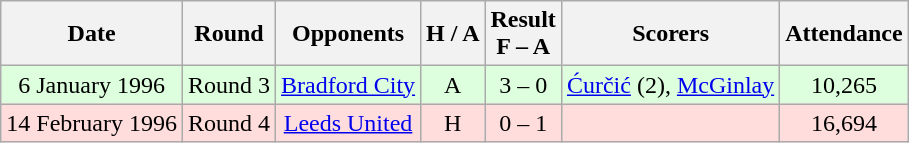<table class="wikitable" style="text-align:center">
<tr>
<th>Date</th>
<th>Round</th>
<th>Opponents</th>
<th>H / A</th>
<th>Result<br>F – A</th>
<th>Scorers</th>
<th>Attendance</th>
</tr>
<tr bgcolor="#ddffdd">
<td>6 January 1996</td>
<td>Round 3</td>
<td><a href='#'>Bradford City</a></td>
<td>A</td>
<td>3 – 0</td>
<td><a href='#'>Ćurčić</a> (2), <a href='#'>McGinlay</a></td>
<td>10,265</td>
</tr>
<tr bgcolor="#ffdddd">
<td>14 February 1996</td>
<td>Round 4</td>
<td><a href='#'>Leeds United</a></td>
<td>H</td>
<td>0 – 1</td>
<td></td>
<td>16,694</td>
</tr>
</table>
